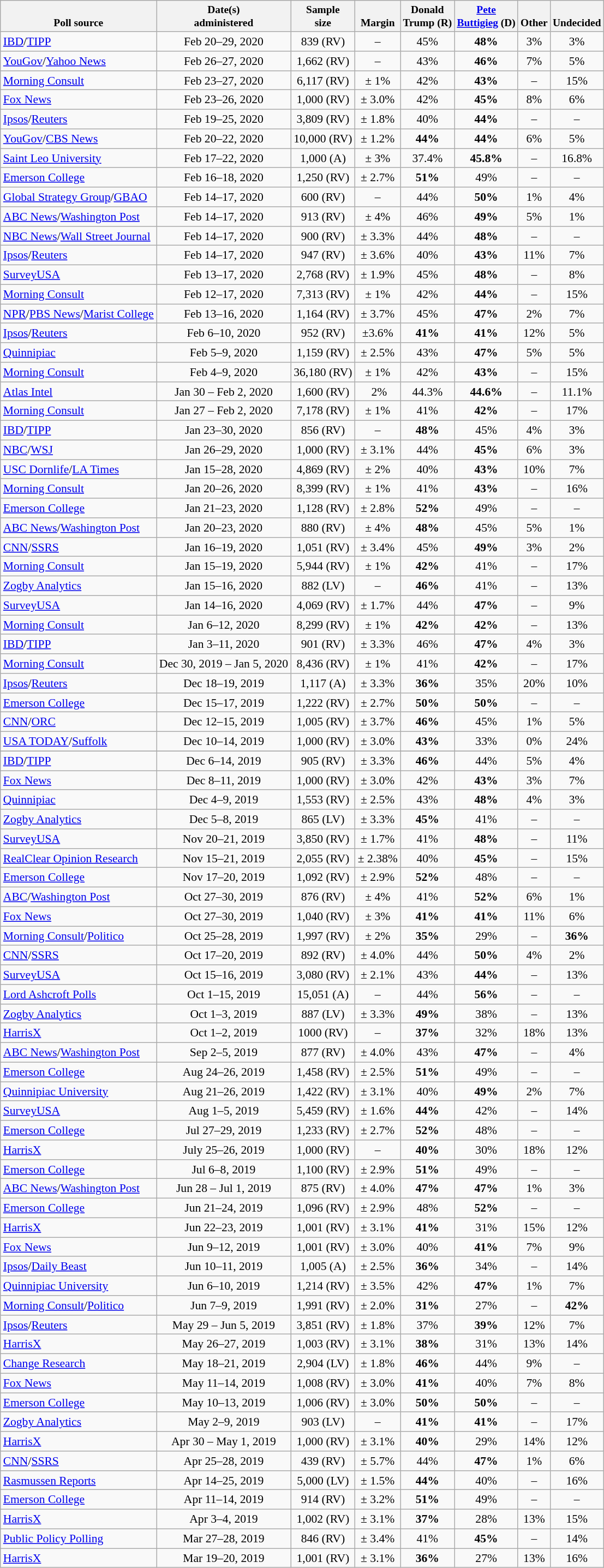<table class="wikitable sortable" style="font-size:90%;text-align:center;">
<tr valign=bottom style="font-size:90%;">
<th>Poll source</th>
<th>Date(s)<br>administered</th>
<th>Sample<br>size</th>
<th>Margin<br></th>
<th>Donald<br>Trump (R)</th>
<th><a href='#'>Pete<br>Buttigieg</a> (D)</th>
<th>Other</th>
<th>Undecided</th>
</tr>
<tr>
<td style="text-align:left;"><a href='#'>IBD</a>/<a href='#'>TIPP</a></td>
<td>Feb 20–29, 2020</td>
<td>839 (RV)</td>
<td>–</td>
<td>45%</td>
<td><strong>48%</strong></td>
<td>3%</td>
<td>3%</td>
</tr>
<tr>
<td style="text-align:left;"><a href='#'>YouGov</a>/<a href='#'>Yahoo News</a></td>
<td>Feb 26–27, 2020</td>
<td>1,662 (RV)</td>
<td>–</td>
<td>43%</td>
<td><strong>46%</strong></td>
<td>7%</td>
<td>5%</td>
</tr>
<tr>
<td style="text-align:left;"><a href='#'>Morning Consult</a></td>
<td>Feb 23–27, 2020</td>
<td>6,117 (RV)</td>
<td>± 1%</td>
<td>42%</td>
<td><strong>43%</strong></td>
<td>–</td>
<td>15%</td>
</tr>
<tr>
<td style="text-align:left;"><a href='#'>Fox News</a></td>
<td>Feb 23–26, 2020</td>
<td>1,000 (RV)</td>
<td>± 3.0%</td>
<td>42%</td>
<td><strong>45%</strong></td>
<td>8%</td>
<td>6%</td>
</tr>
<tr>
<td style="text-align:left;"><a href='#'>Ipsos</a>/<a href='#'>Reuters</a></td>
<td>Feb 19–25, 2020</td>
<td>3,809 (RV)</td>
<td>± 1.8%</td>
<td>40%</td>
<td><strong>44%</strong></td>
<td>–</td>
<td>–</td>
</tr>
<tr>
<td style="text-align:left;"><a href='#'>YouGov</a>/<a href='#'>CBS News</a></td>
<td>Feb 20–22, 2020</td>
<td>10,000 (RV)</td>
<td>± 1.2%</td>
<td><strong>44%</strong></td>
<td><strong>44%</strong></td>
<td>6%</td>
<td>5%</td>
</tr>
<tr>
<td style="text-align:left;"><a href='#'>Saint Leo University</a></td>
<td>Feb 17–22, 2020</td>
<td>1,000 (A)</td>
<td>± 3%</td>
<td>37.4%</td>
<td><strong>45.8%</strong></td>
<td>–</td>
<td>16.8%</td>
</tr>
<tr>
<td style="text-align:left;"><a href='#'>Emerson College</a></td>
<td>Feb 16–18, 2020</td>
<td>1,250 (RV)</td>
<td>± 2.7%</td>
<td><strong>51%</strong></td>
<td>49%</td>
<td>–</td>
<td>–</td>
</tr>
<tr>
<td style="text-align:left;"><a href='#'>Global Strategy Group</a>/<a href='#'>GBAO</a></td>
<td>Feb 14–17, 2020</td>
<td>600 (RV)</td>
<td>–</td>
<td>44%</td>
<td><strong>50%</strong></td>
<td>1%</td>
<td>4%</td>
</tr>
<tr>
<td style="text-align:left;"><a href='#'>ABC News</a>/<a href='#'>Washington Post</a></td>
<td>Feb 14–17, 2020</td>
<td>913 (RV)</td>
<td>± 4%</td>
<td>46%</td>
<td><strong>49%</strong></td>
<td>5%</td>
<td>1%</td>
</tr>
<tr>
<td style="text-align:left;"><a href='#'>NBC News</a>/<a href='#'>Wall Street Journal</a></td>
<td>Feb 14–17, 2020</td>
<td>900 (RV)</td>
<td>± 3.3%</td>
<td>44%</td>
<td><strong>48%</strong></td>
<td>–</td>
<td>–</td>
</tr>
<tr>
<td style="text-align:left;"><a href='#'>Ipsos</a>/<a href='#'>Reuters</a></td>
<td>Feb 14–17, 2020</td>
<td>947 (RV)</td>
<td>± 3.6%</td>
<td>40%</td>
<td><strong>43%</strong></td>
<td>11%</td>
<td>7%</td>
</tr>
<tr>
<td style="text-align:left;"><a href='#'>SurveyUSA</a></td>
<td>Feb 13–17, 2020</td>
<td>2,768 (RV)</td>
<td>± 1.9%</td>
<td>45%</td>
<td><strong>48%</strong></td>
<td>–</td>
<td>8%</td>
</tr>
<tr>
<td style="text-align:left;"><a href='#'>Morning Consult</a></td>
<td>Feb 12–17, 2020</td>
<td>7,313 (RV)</td>
<td>± 1%</td>
<td>42%</td>
<td><strong>44%</strong></td>
<td>–</td>
<td>15%</td>
</tr>
<tr>
<td style="text-align:left;"><a href='#'>NPR</a>/<a href='#'>PBS News</a>/<a href='#'>Marist College</a></td>
<td>Feb 13–16, 2020</td>
<td>1,164 (RV)</td>
<td>± 3.7%</td>
<td>45%</td>
<td><strong>47%</strong></td>
<td>2%</td>
<td>7%</td>
</tr>
<tr>
<td style="text-align:left;"><a href='#'>Ipsos</a>/<a href='#'>Reuters</a></td>
<td>Feb 6–10, 2020</td>
<td>952 (RV)</td>
<td>±3.6%</td>
<td><strong>41%</strong></td>
<td><strong>41%</strong></td>
<td>12%</td>
<td>5%</td>
</tr>
<tr>
<td style="text-align:left;"><a href='#'>Quinnipiac</a></td>
<td>Feb 5–9, 2020</td>
<td>1,159 (RV)</td>
<td>± 2.5%</td>
<td>43%</td>
<td><strong>47%</strong></td>
<td>5%</td>
<td>5%</td>
</tr>
<tr>
<td style="text-align:left;"><a href='#'>Morning Consult</a></td>
<td>Feb 4–9, 2020</td>
<td>36,180 (RV)</td>
<td>± 1%</td>
<td>42%</td>
<td><strong>43%</strong></td>
<td>–</td>
<td>15%</td>
</tr>
<tr>
<td style="text-align:left;"><a href='#'>Atlas Intel</a></td>
<td>Jan 30 – Feb 2, 2020</td>
<td>1,600 (RV)</td>
<td> 2%</td>
<td>44.3%</td>
<td><strong>44.6%</strong></td>
<td>–</td>
<td>11.1%</td>
</tr>
<tr>
<td style="text-align:left;"><a href='#'>Morning Consult</a></td>
<td>Jan 27 – Feb 2, 2020</td>
<td>7,178 (RV)</td>
<td>± 1%</td>
<td>41%</td>
<td><strong>42%</strong></td>
<td>–</td>
<td>17%</td>
</tr>
<tr>
<td style="text-align:left;"><a href='#'>IBD</a>/<a href='#'>TIPP</a></td>
<td>Jan 23–30, 2020</td>
<td>856 (RV)</td>
<td>–</td>
<td><strong>48%</strong></td>
<td>45%</td>
<td>4%</td>
<td>3%</td>
</tr>
<tr>
<td style="text-align:left;"><a href='#'>NBC</a>/<a href='#'>WSJ</a></td>
<td>Jan 26–29, 2020</td>
<td>1,000 (RV)</td>
<td>± 3.1%</td>
<td>44%</td>
<td><strong>45%</strong></td>
<td>6%</td>
<td>3%</td>
</tr>
<tr>
<td style="text-align:left;"><a href='#'>USC Dornlife</a>/<a href='#'>LA Times</a></td>
<td>Jan 15–28, 2020</td>
<td>4,869 (RV)</td>
<td>± 2%</td>
<td>40%</td>
<td><strong>43%</strong></td>
<td>10%</td>
<td>7%</td>
</tr>
<tr>
<td style="text-align:left;"><a href='#'>Morning Consult</a></td>
<td>Jan 20–26, 2020</td>
<td>8,399 (RV)</td>
<td>± 1%</td>
<td>41%</td>
<td><strong>43%</strong></td>
<td>–</td>
<td>16%</td>
</tr>
<tr>
<td style="text-align:left;"><a href='#'>Emerson College</a></td>
<td>Jan 21–23, 2020</td>
<td>1,128 (RV)</td>
<td>± 2.8%</td>
<td><strong>52%</strong></td>
<td>49%</td>
<td>–</td>
<td>–</td>
</tr>
<tr>
<td style="text-align:left;"><a href='#'>ABC News</a>/<a href='#'>Washington Post</a></td>
<td>Jan 20–23, 2020</td>
<td>880 (RV)</td>
<td>± 4%</td>
<td><strong>48%</strong></td>
<td>45%</td>
<td>5%</td>
<td>1%</td>
</tr>
<tr>
<td style="text-align:left;"><a href='#'>CNN</a>/<a href='#'>SSRS</a></td>
<td>Jan 16–19, 2020</td>
<td>1,051 (RV)</td>
<td>± 3.4%</td>
<td>45%</td>
<td><strong>49%</strong></td>
<td>3%</td>
<td>2%</td>
</tr>
<tr>
<td style="text-align:left;"><a href='#'>Morning Consult</a></td>
<td>Jan 15–19, 2020</td>
<td>5,944 (RV)</td>
<td>± 1%</td>
<td><strong>42%</strong></td>
<td>41%</td>
<td>–</td>
<td>17%</td>
</tr>
<tr>
<td style="text-align:left;"><a href='#'>Zogby Analytics</a></td>
<td>Jan 15–16, 2020</td>
<td>882 (LV)</td>
<td>–</td>
<td><strong>46%</strong></td>
<td>41%</td>
<td>–</td>
<td>13%</td>
</tr>
<tr>
<td style="text-align:left;"><a href='#'>SurveyUSA</a></td>
<td>Jan 14–16, 2020</td>
<td>4,069 (RV)</td>
<td>± 1.7%</td>
<td>44%</td>
<td><strong>47%</strong></td>
<td>–</td>
<td>9%</td>
</tr>
<tr>
<td style="text-align:left;"><a href='#'>Morning Consult</a></td>
<td>Jan 6–12, 2020</td>
<td>8,299 (RV)</td>
<td>± 1%</td>
<td><strong>42%</strong></td>
<td><strong>42%</strong></td>
<td>–</td>
<td>13%</td>
</tr>
<tr>
<td style="text-align:left;"><a href='#'>IBD</a>/<a href='#'>TIPP</a></td>
<td>Jan 3–11, 2020</td>
<td>901 (RV)</td>
<td>± 3.3%</td>
<td>46%</td>
<td><strong>47%</strong></td>
<td>4%</td>
<td>3%</td>
</tr>
<tr>
<td style="text-align:left;"><a href='#'>Morning Consult</a></td>
<td>Dec 30, 2019 – Jan 5, 2020</td>
<td>8,436 (RV)</td>
<td>± 1%</td>
<td>41%</td>
<td><strong>42%</strong></td>
<td>–</td>
<td>17%</td>
</tr>
<tr>
<td style="text-align:left;"><a href='#'>Ipsos</a>/<a href='#'>Reuters</a></td>
<td>Dec 18–19, 2019</td>
<td>1,117 (A)</td>
<td>± 3.3%</td>
<td><strong>36%</strong></td>
<td>35%</td>
<td>20%</td>
<td>10%</td>
</tr>
<tr>
<td style="text-align:left;"><a href='#'>Emerson College</a></td>
<td>Dec 15–17, 2019</td>
<td>1,222 (RV)</td>
<td>± 2.7%</td>
<td><strong>50%</strong></td>
<td><strong>50%</strong></td>
<td>–</td>
<td>–</td>
</tr>
<tr>
<td style="text-align:left;"><a href='#'>CNN</a>/<a href='#'>ORC</a></td>
<td>Dec 12–15, 2019</td>
<td>1,005 (RV)</td>
<td>± 3.7%</td>
<td><strong>46%</strong></td>
<td>45%</td>
<td>1%</td>
<td>5%</td>
</tr>
<tr>
<td style="text-align:left;"><a href='#'>USA TODAY</a>/<a href='#'>Suffolk</a></td>
<td>Dec 10–14, 2019</td>
<td>1,000 (RV)</td>
<td>± 3.0%</td>
<td><strong>43%</strong></td>
<td>33%</td>
<td>0%</td>
<td>24%</td>
</tr>
<tr>
</tr>
<tr>
<td style="text-align:left;"><a href='#'>IBD</a>/<a href='#'>TIPP</a></td>
<td>Dec 6–14, 2019</td>
<td>905 (RV)</td>
<td>± 3.3%</td>
<td><strong>46%</strong></td>
<td>44%</td>
<td>5%</td>
<td>4%</td>
</tr>
<tr>
<td style="text-align:left;"><a href='#'>Fox News</a></td>
<td>Dec 8–11, 2019</td>
<td>1,000 (RV)</td>
<td>± 3.0%</td>
<td>42%</td>
<td><strong>43%</strong></td>
<td>3%</td>
<td>7%</td>
</tr>
<tr>
<td style="text-align:left;"><a href='#'>Quinnipiac</a></td>
<td>Dec 4–9, 2019</td>
<td>1,553 (RV)</td>
<td>± 2.5%</td>
<td>43%</td>
<td><strong>48%</strong></td>
<td>4%</td>
<td>3%</td>
</tr>
<tr>
<td style="text-align:left;"><a href='#'>Zogby Analytics</a></td>
<td>Dec 5–8, 2019</td>
<td>865 (LV)</td>
<td>± 3.3%</td>
<td><strong>45%</strong></td>
<td>41%</td>
<td>–</td>
<td>–</td>
</tr>
<tr>
<td style="text-align:left;"><a href='#'>SurveyUSA</a></td>
<td>Nov 20–21, 2019</td>
<td>3,850 (RV)</td>
<td>± 1.7%</td>
<td>41%</td>
<td><strong>48%</strong></td>
<td>–</td>
<td>11%</td>
</tr>
<tr>
<td style="text-align:left;"><a href='#'>RealClear Opinion Research</a></td>
<td>Nov 15–21, 2019</td>
<td>2,055 (RV)</td>
<td>± 2.38%</td>
<td>40%</td>
<td><strong>45%</strong></td>
<td>–</td>
<td>15%</td>
</tr>
<tr>
<td style="text-align:left;"><a href='#'>Emerson College</a></td>
<td>Nov 17–20, 2019</td>
<td>1,092 (RV)</td>
<td>± 2.9%</td>
<td><strong>52%</strong></td>
<td>48%</td>
<td>–</td>
<td>–</td>
</tr>
<tr>
<td style="text-align:left;"><a href='#'>ABC</a>/<a href='#'>Washington Post</a></td>
<td>Oct 27–30, 2019</td>
<td>876 (RV)</td>
<td>± 4%</td>
<td>41%</td>
<td><strong>52%</strong></td>
<td>6% </td>
<td>1%</td>
</tr>
<tr>
<td style="text-align:left;"><a href='#'>Fox News</a></td>
<td>Oct 27–30, 2019</td>
<td>1,040 (RV)</td>
<td>± 3%</td>
<td><strong>41%</strong></td>
<td><strong>41%</strong></td>
<td>11%</td>
<td>6%</td>
</tr>
<tr>
<td style="text-align:left;"><a href='#'>Morning Consult</a>/<a href='#'>Politico</a></td>
<td>Oct 25–28, 2019</td>
<td>1,997 (RV)</td>
<td>± 2%</td>
<td><strong>35%</strong></td>
<td>29%</td>
<td>–</td>
<td><strong>36%</strong></td>
</tr>
<tr>
<td style="text-align:left;"><a href='#'>CNN</a>/<a href='#'>SSRS</a></td>
<td>Oct 17–20, 2019</td>
<td>892 (RV)</td>
<td>± 4.0%</td>
<td>44%</td>
<td><strong>50%</strong></td>
<td>4%</td>
<td>2%</td>
</tr>
<tr>
<td style="text-align:left;"><a href='#'>SurveyUSA</a></td>
<td>Oct 15–16, 2019</td>
<td>3,080 (RV)</td>
<td>± 2.1%</td>
<td>43%</td>
<td><strong>44%</strong></td>
<td>–</td>
<td>13%</td>
</tr>
<tr>
<td style="text-align:left;"><a href='#'>Lord Ashcroft Polls</a></td>
<td>Oct 1–15, 2019</td>
<td>15,051 (A)</td>
<td>–</td>
<td>44%</td>
<td><strong>56%</strong></td>
<td>–</td>
<td>–</td>
</tr>
<tr>
<td style="text-align:left;"><a href='#'>Zogby Analytics</a></td>
<td>Oct 1–3, 2019</td>
<td>887 (LV)</td>
<td>± 3.3%</td>
<td><strong>49%</strong></td>
<td>38%</td>
<td>–</td>
<td>13%</td>
</tr>
<tr>
<td style="text-align:left;"><a href='#'>HarrisX</a></td>
<td>Oct 1–2, 2019</td>
<td>1000 (RV)</td>
<td>–</td>
<td><strong>37%</strong></td>
<td>32%</td>
<td>18%</td>
<td>13%</td>
</tr>
<tr>
<td style="text-align:left;"><a href='#'>ABC News</a>/<a href='#'>Washington Post</a></td>
<td>Sep 2–5, 2019</td>
<td>877 (RV)</td>
<td>± 4.0%</td>
<td>43%</td>
<td><strong>47%</strong></td>
<td>–</td>
<td>4%</td>
</tr>
<tr>
<td style="text-align:left;"><a href='#'>Emerson College</a></td>
<td>Aug 24–26, 2019</td>
<td>1,458 (RV)</td>
<td>± 2.5%</td>
<td><strong>51%</strong></td>
<td>49%</td>
<td>–</td>
<td>–</td>
</tr>
<tr>
<td style="text-align:left;"><a href='#'>Quinnipiac University</a></td>
<td>Aug 21–26, 2019</td>
<td>1,422 (RV)</td>
<td>± 3.1%</td>
<td>40%</td>
<td><strong>49%</strong></td>
<td>2%</td>
<td>7%</td>
</tr>
<tr>
<td style="text-align:left;"><a href='#'>SurveyUSA</a></td>
<td>Aug 1–5, 2019</td>
<td>5,459 (RV)</td>
<td>± 1.6%</td>
<td><strong>44%</strong></td>
<td>42%</td>
<td>–</td>
<td>14%</td>
</tr>
<tr>
<td style="text-align:left;"><a href='#'>Emerson College</a></td>
<td>Jul 27–29, 2019</td>
<td>1,233 (RV)</td>
<td>± 2.7%</td>
<td><strong>52%</strong></td>
<td>48%</td>
<td>–</td>
<td>–</td>
</tr>
<tr>
<td style="text-align:left;"><a href='#'>HarrisX</a></td>
<td>July 25–26, 2019</td>
<td>1,000 (RV)</td>
<td>–</td>
<td><strong>40%</strong></td>
<td>30%</td>
<td>18%</td>
<td>12%</td>
</tr>
<tr>
<td style="text-align:left;"><a href='#'>Emerson College</a></td>
<td>Jul 6–8, 2019</td>
<td>1,100 (RV)</td>
<td>± 2.9%</td>
<td><strong>51%</strong></td>
<td>49%</td>
<td>–</td>
<td>–</td>
</tr>
<tr>
<td style="text-align:left;"><a href='#'>ABC News</a>/<a href='#'>Washington Post</a></td>
<td>Jun 28 – Jul 1, 2019</td>
<td>875 (RV)</td>
<td>± 4.0%</td>
<td><strong>47%</strong></td>
<td><strong>47%</strong></td>
<td>1%</td>
<td>3%</td>
</tr>
<tr>
<td style="text-align:left;"><a href='#'>Emerson College</a></td>
<td>Jun 21–24, 2019</td>
<td>1,096 (RV)</td>
<td>± 2.9%</td>
<td>48%</td>
<td><strong>52%</strong></td>
<td>–</td>
<td>–</td>
</tr>
<tr>
<td style="text-align:left;"><a href='#'>HarrisX</a></td>
<td>Jun 22–23, 2019</td>
<td>1,001 (RV)</td>
<td>± 3.1%</td>
<td><strong>41%</strong></td>
<td>31%</td>
<td>15%</td>
<td>12%</td>
</tr>
<tr>
<td style="text-align:left;"><a href='#'>Fox News</a></td>
<td>Jun 9–12, 2019</td>
<td>1,001 (RV)</td>
<td>± 3.0%</td>
<td>40%</td>
<td><strong>41%</strong></td>
<td>7%</td>
<td>9%</td>
</tr>
<tr>
<td style="text-align:left;"><a href='#'>Ipsos</a>/<a href='#'>Daily Beast</a></td>
<td>Jun 10–11, 2019</td>
<td>1,005 (A)</td>
<td>± 2.5%</td>
<td><strong>36%</strong></td>
<td>34%</td>
<td>–</td>
<td>14%</td>
</tr>
<tr>
<td style="text-align:left;"><a href='#'>Quinnipiac University</a></td>
<td>Jun 6–10, 2019</td>
<td>1,214 (RV)</td>
<td>± 3.5%</td>
<td>42%</td>
<td><strong>47%</strong></td>
<td>1%</td>
<td>7%</td>
</tr>
<tr>
<td style="text-align:left;"><a href='#'>Morning Consult</a>/<a href='#'>Politico</a></td>
<td>Jun 7–9, 2019</td>
<td>1,991 (RV)</td>
<td>± 2.0%</td>
<td><strong>31%</strong></td>
<td>27%</td>
<td>–</td>
<td><strong>42%</strong></td>
</tr>
<tr>
<td style="text-align:left;"><a href='#'>Ipsos</a>/<a href='#'>Reuters</a></td>
<td>May 29 – Jun 5, 2019</td>
<td>3,851 (RV)</td>
<td>± 1.8%</td>
<td>37%</td>
<td><strong>39%</strong></td>
<td>12%</td>
<td>7%</td>
</tr>
<tr>
<td style="text-align:left;"><a href='#'>HarrisX</a></td>
<td>May 26–27, 2019</td>
<td>1,003 (RV)</td>
<td>± 3.1%</td>
<td><strong>38%</strong></td>
<td>31%</td>
<td>13%</td>
<td>14%</td>
</tr>
<tr>
<td style="text-align:left;"><a href='#'>Change Research</a></td>
<td>May 18–21, 2019</td>
<td>2,904 (LV)</td>
<td>± 1.8%</td>
<td><strong>46%</strong></td>
<td>44%</td>
<td>9%</td>
<td>–</td>
</tr>
<tr>
<td style="text-align:left;"><a href='#'>Fox News</a></td>
<td>May 11–14, 2019</td>
<td>1,008 (RV)</td>
<td>± 3.0%</td>
<td><strong>41%</strong></td>
<td>40%</td>
<td>7%</td>
<td>8%</td>
</tr>
<tr>
<td style="text-align:left;"><a href='#'>Emerson College</a></td>
<td>May 10–13, 2019</td>
<td>1,006 (RV)</td>
<td>± 3.0%</td>
<td><strong>50%</strong></td>
<td><strong>50%</strong></td>
<td>–</td>
<td>–</td>
</tr>
<tr>
<td style="text-align:left;"><a href='#'>Zogby Analytics</a></td>
<td>May 2–9, 2019</td>
<td>903 (LV)</td>
<td>–</td>
<td><strong>41%</strong></td>
<td><strong>41%</strong></td>
<td>–</td>
<td>17%</td>
</tr>
<tr>
<td style="text-align:left;"><a href='#'>HarrisX</a></td>
<td>Apr 30 – May 1, 2019</td>
<td>1,000 (RV)</td>
<td>± 3.1%</td>
<td><strong>40%</strong></td>
<td>29%</td>
<td>14%</td>
<td>12%</td>
</tr>
<tr>
<td style="text-align:left;"><a href='#'>CNN</a>/<a href='#'>SSRS</a></td>
<td>Apr 25–28, 2019</td>
<td>439 (RV)</td>
<td>± 5.7%</td>
<td>44%</td>
<td><strong>47%</strong></td>
<td>1%</td>
<td>6%</td>
</tr>
<tr>
<td style="text-align:left;"><a href='#'>Rasmussen Reports</a></td>
<td>Apr 14–25, 2019</td>
<td>5,000 (LV)</td>
<td>± 1.5%</td>
<td><strong>44%</strong></td>
<td>40%</td>
<td>–</td>
<td>16%</td>
</tr>
<tr>
<td style="text-align:left;"><a href='#'>Emerson College</a></td>
<td>Apr 11–14, 2019</td>
<td>914 (RV)</td>
<td>± 3.2%</td>
<td><strong>51%</strong></td>
<td>49%</td>
<td>–</td>
<td>–</td>
</tr>
<tr>
<td style="text-align:left;"><a href='#'>HarrisX</a></td>
<td>Apr 3–4, 2019</td>
<td>1,002 (RV)</td>
<td>± 3.1%</td>
<td><strong>37%</strong></td>
<td>28%</td>
<td>13%</td>
<td>15%</td>
</tr>
<tr>
<td style="text-align:left;"><a href='#'>Public Policy Polling</a></td>
<td>Mar 27–28, 2019</td>
<td>846 (RV)</td>
<td>± 3.4%</td>
<td>41%</td>
<td><strong>45%</strong></td>
<td>–</td>
<td>14%</td>
</tr>
<tr>
<td style="text-align:left;"><a href='#'>HarrisX</a></td>
<td>Mar 19–20, 2019</td>
<td>1,001 (RV)</td>
<td>± 3.1%</td>
<td><strong>36%</strong></td>
<td>27%</td>
<td>13%</td>
<td>16%</td>
</tr>
</table>
